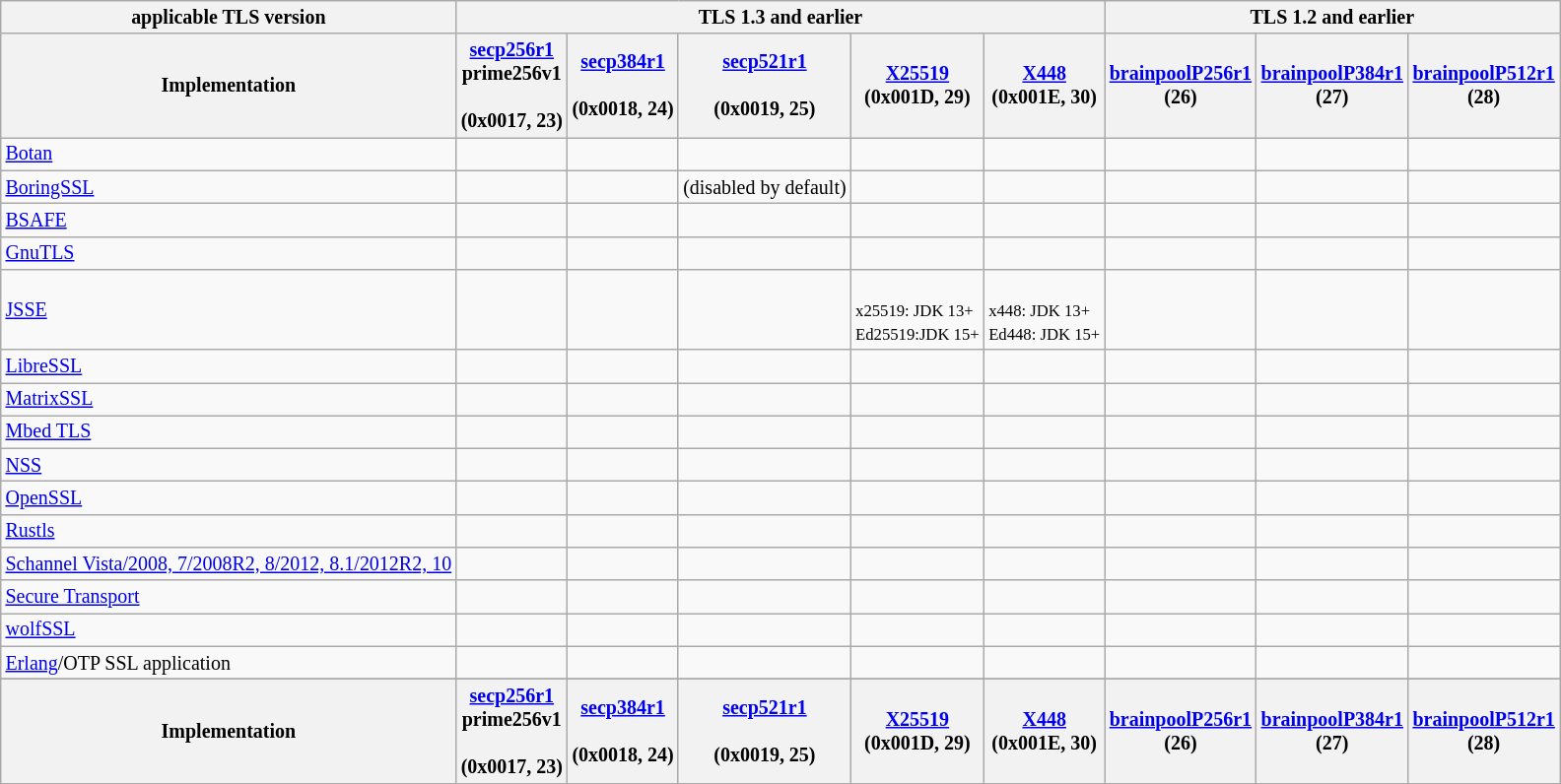<table class="wikitable sortable sort-under" style="text-align: left; font-size: smaller">
<tr>
<th>applicable TLS version</th>
<th colspan="5">TLS 1.3 and earlier</th>
<th colspan="3">TLS 1.2 and earlier</th>
</tr>
<tr>
<th>Implementation</th>
<th><a href='#'>secp256r1</a><br>prime256v1<br><br>(0x0017, 23)</th>
<th><a href='#'>secp384r1</a><br><br>(0x0018, 24)</th>
<th><a href='#'>secp521r1</a><br><br>(0x0019, 25)</th>
<th><a href='#'>X25519</a><br>(0x001D, 29)</th>
<th><a href='#'>X448</a><br>(0x001E, 30)</th>
<th><a href='#'>brainpoolP256r1</a><br>(26)</th>
<th><a href='#'>brainpoolP384r1</a><br>(27)</th>
<th><a href='#'>brainpoolP512r1</a><br>(28)</th>
</tr>
<tr>
<td><a href='#'>Botan</a></td>
<td></td>
<td></td>
<td></td>
<td></td>
<td></td>
<td></td>
<td></td>
<td></td>
</tr>
<tr>
<td><a href='#'>BoringSSL</a></td>
<td></td>
<td></td>
<td> (disabled by default)</td>
<td></td>
<td></td>
<td></td>
<td></td>
<td></td>
</tr>
<tr>
<td><a href='#'>BSAFE</a></td>
<td></td>
<td></td>
<td></td>
<td></td>
<td></td>
<td></td>
<td></td>
<td></td>
</tr>
<tr>
<td><a href='#'>GnuTLS</a></td>
<td></td>
<td></td>
<td></td>
<td></td>
<td></td>
<td></td>
<td></td>
<td></td>
</tr>
<tr>
<td><a href='#'>JSSE</a></td>
<td></td>
<td></td>
<td></td>
<td><br><small>x25519: JDK 13+</small><br><small>Ed25519:JDK 15+</small></td>
<td><br><small>x448: JDK 13+</small><br><small>Ed448: JDK 15+</small></td>
<td></td>
<td></td>
<td></td>
</tr>
<tr>
<td><a href='#'>LibreSSL</a></td>
<td></td>
<td></td>
<td></td>
<td></td>
<td></td>
<td></td>
<td></td>
<td></td>
</tr>
<tr>
<td><a href='#'>MatrixSSL</a></td>
<td></td>
<td></td>
<td></td>
<td></td>
<td></td>
<td></td>
<td></td>
<td></td>
</tr>
<tr>
<td><a href='#'>Mbed TLS</a></td>
<td></td>
<td></td>
<td></td>
<td></td>
<td></td>
<td></td>
<td></td>
<td></td>
</tr>
<tr>
<td><a href='#'>NSS</a></td>
<td></td>
<td></td>
<td></td>
<td></td>
<td></td>
<td></td>
<td></td>
<td></td>
</tr>
<tr>
<td><a href='#'>OpenSSL</a></td>
<td></td>
<td></td>
<td></td>
<td></td>
<td></td>
<td></td>
<td></td>
<td></td>
</tr>
<tr>
<td><a href='#'>Rustls</a></td>
<td></td>
<td></td>
<td></td>
<td></td>
<td></td>
<td></td>
<td></td>
<td></td>
</tr>
<tr>
<td><a href='#'>Schannel Vista/2008, 7/2008R2, 8/2012, 8.1/2012R2, 10</a></td>
<td></td>
<td></td>
<td></td>
<td></td>
<td></td>
<td></td>
<td></td>
<td></td>
</tr>
<tr>
<td><a href='#'>Secure Transport</a></td>
<td></td>
<td></td>
<td></td>
<td></td>
<td></td>
<td></td>
<td></td>
<td></td>
</tr>
<tr>
<td><a href='#'>wolfSSL</a></td>
<td></td>
<td></td>
<td></td>
<td></td>
<td></td>
<td></td>
<td></td>
<td></td>
</tr>
<tr>
<td><a href='#'>Erlang</a>/OTP SSL application</td>
<td></td>
<td></td>
<td></td>
<td></td>
<td></td>
<td></td>
<td></td>
<td></td>
</tr>
<tr>
</tr>
<tr class="sortbottom">
</tr>
<tr>
<th>Implementation</th>
<th><a href='#'>secp256r1</a><br>prime256v1<br><br>(0x0017, 23)</th>
<th><a href='#'>secp384r1</a><br><br>(0x0018, 24)</th>
<th><a href='#'>secp521r1</a><br><br>(0x0019, 25)</th>
<th><a href='#'>X25519</a><br>(0x001D, 29)</th>
<th><a href='#'>X448</a><br>(0x001E, 30)</th>
<th><a href='#'>brainpoolP256r1</a><br>(26)</th>
<th><a href='#'>brainpoolP384r1</a><br>(27)</th>
<th><a href='#'>brainpoolP512r1</a><br>(28)</th>
</tr>
</table>
